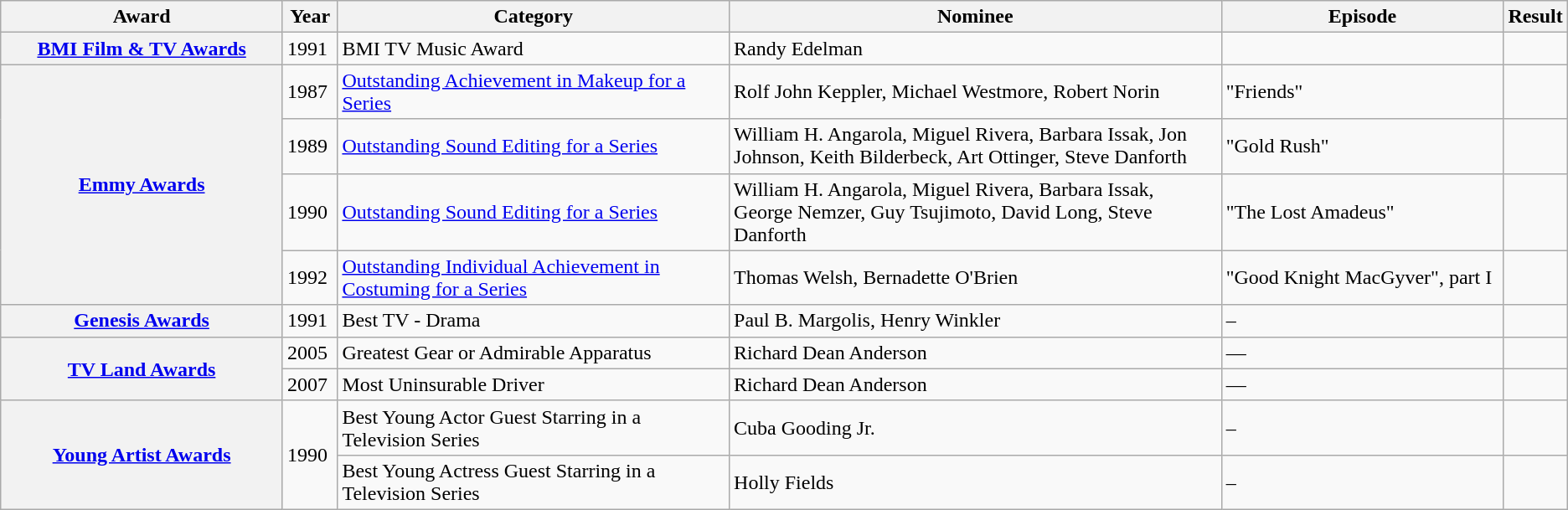<table class="wikitable plainrowheaders">
<tr>
<th width="18%">Award</th>
<th width="3.5%">Year</th>
<th width="25%">Category</th>
<th>Nominee</th>
<th width="18%">Episode</th>
<th width="3.5%">Result</th>
</tr>
<tr>
<th scope="row"><a href='#'>BMI Film & TV Awards</a></th>
<td>1991</td>
<td>BMI TV Music Award</td>
<td>Randy Edelman</td>
<td></td>
<td></td>
</tr>
<tr>
<th scope="rowgroup" rowspan="4"><a href='#'>Emmy Awards</a></th>
<td>1987</td>
<td><a href='#'>Outstanding Achievement in Makeup for a Series</a></td>
<td>Rolf John Keppler, Michael Westmore, Robert Norin</td>
<td>"Friends"</td>
<td></td>
</tr>
<tr>
<td>1989</td>
<td><a href='#'>Outstanding Sound Editing for a Series</a></td>
<td>William H. Angarola, Miguel Rivera, Barbara Issak, Jon Johnson, Keith Bilderbeck, Art Ottinger, Steve Danforth</td>
<td>"Gold Rush"</td>
<td></td>
</tr>
<tr>
<td>1990</td>
<td><a href='#'>Outstanding Sound Editing for a Series</a></td>
<td>William H. Angarola, Miguel Rivera, Barbara Issak, George Nemzer, Guy Tsujimoto, David Long, Steve Danforth</td>
<td>"The Lost Amadeus"</td>
<td></td>
</tr>
<tr>
<td>1992</td>
<td><a href='#'>Outstanding Individual Achievement in Costuming for a Series</a></td>
<td>Thomas Welsh, Bernadette O'Brien</td>
<td>"Good Knight MacGyver", part I</td>
<td></td>
</tr>
<tr>
<th scope="row"><a href='#'>Genesis Awards</a></th>
<td>1991</td>
<td>Best TV - Drama</td>
<td>Paul B. Margolis, Henry Winkler</td>
<td>–</td>
<td></td>
</tr>
<tr>
<th scope="rowgroup" rowspan="2"><a href='#'>TV Land Awards</a></th>
<td>2005</td>
<td>Greatest Gear or Admirable Apparatus</td>
<td>Richard Dean Anderson</td>
<td>—</td>
<td></td>
</tr>
<tr>
<td>2007</td>
<td>Most Uninsurable Driver</td>
<td>Richard Dean Anderson</td>
<td>—</td>
<td></td>
</tr>
<tr>
<th scope="rowgroup" rowspan="2"><a href='#'>Young Artist Awards</a></th>
<td rowspan=2>1990</td>
<td>Best Young Actor Guest Starring in a Television Series</td>
<td>Cuba Gooding Jr.</td>
<td>–</td>
<td></td>
</tr>
<tr>
<td>Best Young Actress Guest Starring in a Television Series</td>
<td>Holly Fields</td>
<td>–</td>
<td></td>
</tr>
</table>
